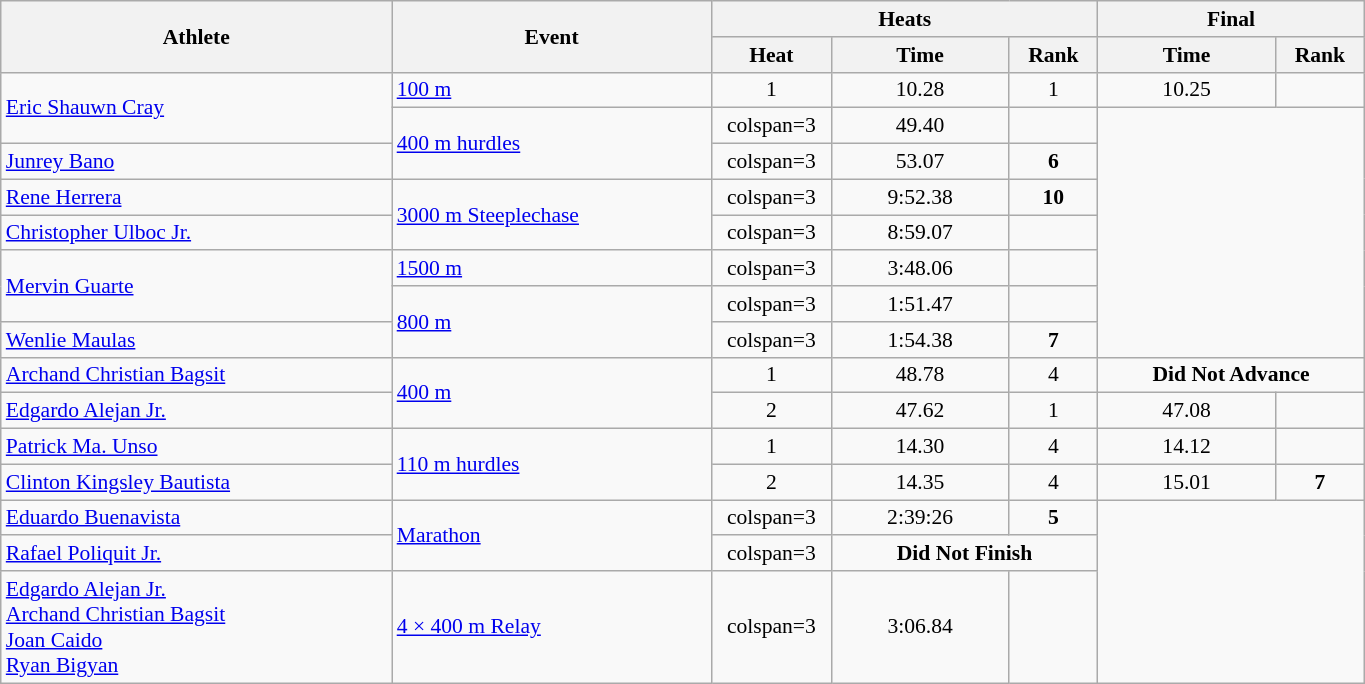<table class="wikitable" width="72%" style="text-align:center; font-size:90%">
<tr>
<th rowspan="2" width="22%">Athlete</th>
<th rowspan="2" width="18%">Event</th>
<th colspan="3" width="20%">Heats</th>
<th colspan="2" width="15%">Final</th>
</tr>
<tr>
<th width="5%">Heat</th>
<th width="10%">Time</th>
<th>Rank</th>
<th width="10%">Time</th>
<th>Rank</th>
</tr>
<tr>
<td rowspan="2" align="left"><a href='#'>Eric Shauwn Cray</a></td>
<td style="text-align:left;"><a href='#'>100 m</a></td>
<td>1</td>
<td>10.28</td>
<td>1 </td>
<td>10.25</td>
<td></td>
</tr>
<tr>
<td rowspan="2" align="left"><a href='#'>400 m hurdles</a></td>
<td>colspan=3 </td>
<td>49.40</td>
<td></td>
</tr>
<tr>
<td style="text-align:left;"><a href='#'>Junrey Bano</a></td>
<td>colspan=3 </td>
<td>53.07</td>
<td><strong>6</strong></td>
</tr>
<tr>
<td style="text-align:left;"><a href='#'>Rene Herrera</a></td>
<td rowspan="2" align="left"><a href='#'>3000 m Steeplechase</a></td>
<td>colspan=3 </td>
<td>9:52.38</td>
<td><strong>10</strong></td>
</tr>
<tr>
<td style="text-align:left;"><a href='#'>Christopher Ulboc Jr.</a></td>
<td>colspan=3 </td>
<td>8:59.07</td>
<td></td>
</tr>
<tr>
<td rowspan="2" align="left"><a href='#'>Mervin Guarte</a></td>
<td align="left"><a href='#'>1500 m</a></td>
<td>colspan=3 </td>
<td>3:48.06</td>
<td></td>
</tr>
<tr>
<td rowspan="2" align="left"><a href='#'>800 m</a></td>
<td>colspan=3 </td>
<td>1:51.47</td>
<td></td>
</tr>
<tr>
<td style="text-align:left;"><a href='#'>Wenlie Maulas</a></td>
<td>colspan=3 </td>
<td>1:54.38</td>
<td><strong>7</strong></td>
</tr>
<tr>
<td style="text-align:left;"><a href='#'>Archand Christian Bagsit</a></td>
<td rowspan="2" align="left"><a href='#'>400 m</a></td>
<td>1</td>
<td>48.78</td>
<td>4</td>
<td colspan=2><strong>Did Not Advance</strong></td>
</tr>
<tr>
<td style="text-align:left;"><a href='#'>Edgardo Alejan Jr.</a></td>
<td>2</td>
<td>47.62</td>
<td>1 <strong></strong></td>
<td>47.08</td>
<td></td>
</tr>
<tr>
<td style="text-align:left;"><a href='#'>Patrick Ma. Unso</a></td>
<td rowspan="2" align="left"><a href='#'>110 m hurdles</a></td>
<td>1</td>
<td>14.30</td>
<td>4 <strong></strong></td>
<td>14.12</td>
<td></td>
</tr>
<tr>
<td style="text-align:left;"><a href='#'>Clinton Kingsley Bautista</a></td>
<td>2</td>
<td>14.35</td>
<td>4 <strong></strong></td>
<td>15.01</td>
<td><strong>7</strong></td>
</tr>
<tr>
<td style="text-align:left;"><a href='#'>Eduardo Buenavista</a></td>
<td rowspan="2" align="left"><a href='#'>Marathon</a></td>
<td>colspan=3 </td>
<td>2:39:26</td>
<td><strong>5</strong></td>
</tr>
<tr>
<td style="text-align:left;"><a href='#'>Rafael Poliquit Jr.</a></td>
<td>colspan=3 </td>
<td colspan=2><strong>Did Not Finish</strong></td>
</tr>
<tr>
<td style="text-align:left;"><a href='#'>Edgardo Alejan Jr.</a><br><a href='#'>Archand Christian Bagsit</a><br><a href='#'>Joan Caido</a><br><a href='#'>Ryan Bigyan</a></td>
<td style="text-align:left;"><a href='#'>4 × 400 m Relay</a></td>
<td>colspan=3 </td>
<td>3:06.84</td>
<td></td>
</tr>
</table>
